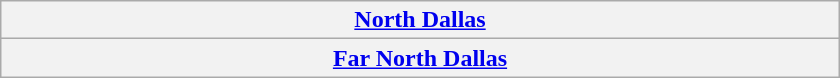<table class="wikitable" style="width:35em">
<tr>
<th colspan=3><a href='#'>North Dallas</a><br>






</th>
</tr>
<tr>
<th colspan=3><a href='#'>Far North Dallas</a><br>





</th>
</tr>
</table>
